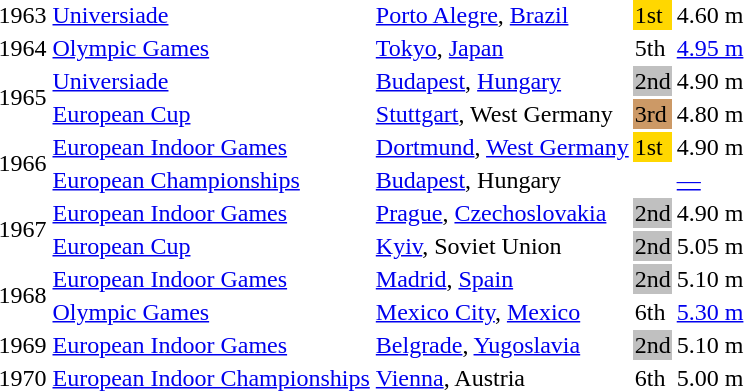<table>
<tr>
<td>1963</td>
<td><a href='#'>Universiade</a></td>
<td><a href='#'>Porto Alegre</a>, <a href='#'>Brazil</a></td>
<td bgcolor="gold">1st</td>
<td>4.60 m </td>
</tr>
<tr>
<td>1964</td>
<td><a href='#'>Olympic Games</a></td>
<td><a href='#'>Tokyo</a>, <a href='#'>Japan</a></td>
<td>5th</td>
<td><a href='#'>4.95 m</a></td>
</tr>
<tr>
<td rowspan=2>1965</td>
<td><a href='#'>Universiade</a></td>
<td><a href='#'>Budapest</a>, <a href='#'>Hungary</a></td>
<td bgcolor="silver">2nd</td>
<td>4.90 m</td>
</tr>
<tr>
<td><a href='#'>European Cup</a></td>
<td><a href='#'>Stuttgart</a>, West Germany</td>
<td bgcolor=cc9966>3rd</td>
<td>4.80 m</td>
</tr>
<tr>
<td rowspan=2>1966</td>
<td><a href='#'>European Indoor Games</a></td>
<td><a href='#'>Dortmund</a>, <a href='#'>West Germany</a></td>
<td bgcolor="gold">1st</td>
<td>4.90 m</td>
</tr>
<tr>
<td><a href='#'>European Championships</a></td>
<td><a href='#'>Budapest</a>, Hungary</td>
<td></td>
<td><a href='#'>—</a></td>
</tr>
<tr>
<td rowspan=2>1967</td>
<td><a href='#'>European Indoor Games</a></td>
<td><a href='#'>Prague</a>, <a href='#'>Czechoslovakia</a></td>
<td bgcolor="silver">2nd</td>
<td>4.90 m</td>
</tr>
<tr>
<td><a href='#'>European Cup</a></td>
<td><a href='#'>Kyiv</a>, Soviet Union</td>
<td bgcolor=silver>2nd</td>
<td>5.05 m</td>
</tr>
<tr>
<td rowspan=2>1968</td>
<td><a href='#'>European Indoor Games</a></td>
<td><a href='#'>Madrid</a>, <a href='#'>Spain</a></td>
<td bgcolor="silver">2nd</td>
<td>5.10 m</td>
</tr>
<tr>
<td><a href='#'>Olympic Games</a></td>
<td><a href='#'>Mexico City</a>, <a href='#'>Mexico</a></td>
<td>6th</td>
<td><a href='#'>5.30 m</a></td>
</tr>
<tr>
<td>1969</td>
<td><a href='#'>European Indoor Games</a></td>
<td><a href='#'>Belgrade</a>, <a href='#'>Yugoslavia</a></td>
<td bgcolor="silver">2nd</td>
<td>5.10 m</td>
</tr>
<tr>
<td>1970</td>
<td><a href='#'>European Indoor Championships</a></td>
<td><a href='#'>Vienna</a>, Austria</td>
<td>6th</td>
<td>5.00 m</td>
</tr>
</table>
